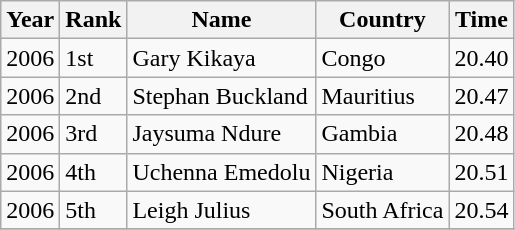<table class="wikitable">
<tr>
<th>Year</th>
<th>Rank</th>
<th>Name</th>
<th>Country</th>
<th>Time</th>
</tr>
<tr>
<td>2006</td>
<td>1st</td>
<td>Gary Kikaya</td>
<td>Congo</td>
<td>20.40</td>
</tr>
<tr>
<td>2006</td>
<td>2nd</td>
<td>Stephan Buckland</td>
<td>Mauritius</td>
<td>20.47</td>
</tr>
<tr>
<td>2006</td>
<td>3rd</td>
<td>Jaysuma Ndure</td>
<td>Gambia</td>
<td>20.48</td>
</tr>
<tr>
<td>2006</td>
<td>4th</td>
<td>Uchenna Emedolu</td>
<td>Nigeria</td>
<td>20.51</td>
</tr>
<tr>
<td>2006</td>
<td>5th</td>
<td>Leigh Julius</td>
<td>South Africa</td>
<td>20.54</td>
</tr>
<tr>
</tr>
</table>
